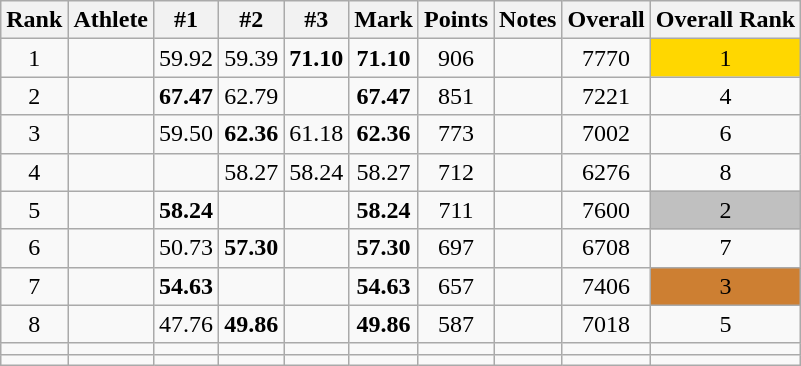<table class="wikitable sortable" style="text-align:center">
<tr>
<th>Rank</th>
<th>Athlete</th>
<th>#1</th>
<th>#2</th>
<th>#3</th>
<th>Mark</th>
<th>Points</th>
<th>Notes</th>
<th>Overall</th>
<th>Overall Rank</th>
</tr>
<tr>
<td>1</td>
<td align="left"></td>
<td>59.92</td>
<td>59.39</td>
<td><strong>71.10</strong></td>
<td><strong>71.10</strong></td>
<td>906</td>
<td></td>
<td>7770</td>
<td style="background-color:#ffd700">1</td>
</tr>
<tr>
<td>2</td>
<td align="left"></td>
<td><strong>67.47</strong></td>
<td>62.79</td>
<td></td>
<td><strong>67.47</strong></td>
<td>851</td>
<td></td>
<td>7221</td>
<td>4</td>
</tr>
<tr>
<td>3</td>
<td align="left"></td>
<td>59.50</td>
<td><strong>62.36</strong></td>
<td>61.18</td>
<td><strong>62.36</strong></td>
<td>773</td>
<td></td>
<td>7002</td>
<td>6</td>
</tr>
<tr>
<td>4</td>
<td align="left"></td>
<td></td>
<td>58.27</td>
<td>58.24</td>
<td>58.27</td>
<td>712</td>
<td></td>
<td>6276</td>
<td>8</td>
</tr>
<tr>
<td>5</td>
<td align="left"></td>
<td><strong>58.24</strong></td>
<td></td>
<td></td>
<td><strong>58.24</strong></td>
<td>711</td>
<td></td>
<td>7600</td>
<td style="background-color:#c0c0c0">2</td>
</tr>
<tr>
<td>6</td>
<td align="left"></td>
<td>50.73</td>
<td><strong>57.30</strong></td>
<td></td>
<td><strong>57.30</strong></td>
<td>697</td>
<td></td>
<td>6708</td>
<td>7</td>
</tr>
<tr>
<td>7</td>
<td align="left"></td>
<td><strong>54.63</strong></td>
<td></td>
<td></td>
<td><strong>54.63</strong></td>
<td>657</td>
<td></td>
<td>7406</td>
<td style="background-color:#cd7f32">3</td>
</tr>
<tr>
<td>8</td>
<td align="left"></td>
<td>47.76</td>
<td><strong>49.86</strong></td>
<td></td>
<td><strong>49.86</strong></td>
<td>587</td>
<td></td>
<td>7018</td>
<td>5</td>
</tr>
<tr>
<td></td>
<td align="left"></td>
<td></td>
<td></td>
<td></td>
<td></td>
<td></td>
<td></td>
<td></td>
<td></td>
</tr>
<tr>
<td></td>
<td align="left"></td>
<td></td>
<td></td>
<td></td>
<td></td>
<td></td>
<td></td>
<td></td>
<td></td>
</tr>
</table>
